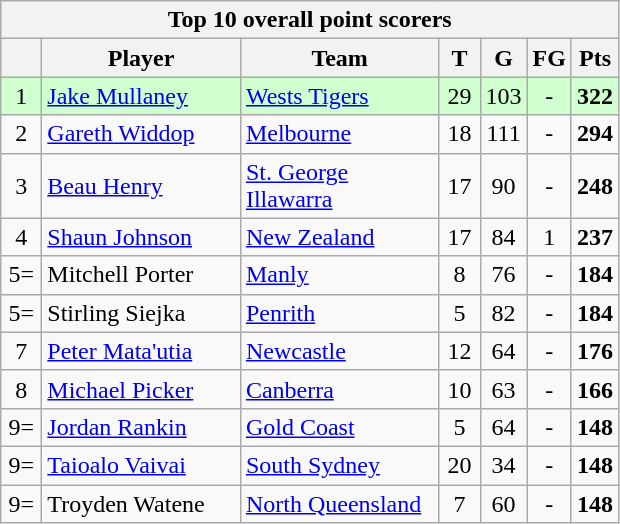<table class="wikitable" style="text-align:center;">
<tr>
<th colspan=7>Top 10 overall point scorers</th>
</tr>
<tr>
<th style="width:20px;" abbr="Position"></th>
<th width=125>Player</th>
<th width=125>Team</th>
<th width=20>T</th>
<th width=20>G</th>
<th width=20>FG</th>
<th width=20>Pts</th>
</tr>
<tr style="background:#d0ffd0;">
<td>1</td>
<td style="text-align:left;"><a href='#'>Jake Mullaney</a></td>
<td style="text-align:left;"> <a href='#'>Wests Tigers</a></td>
<td>29</td>
<td>103</td>
<td>-</td>
<td><strong>322</strong></td>
</tr>
<tr>
<td>2</td>
<td style="text-align:left;"><a href='#'>Gareth Widdop</a></td>
<td style="text-align:left;"> <a href='#'>Melbourne</a></td>
<td>18</td>
<td>111</td>
<td>-</td>
<td><strong>294</strong></td>
</tr>
<tr>
<td>3</td>
<td style="text-align:left;"><a href='#'>Beau Henry</a></td>
<td style="text-align:left;"> <a href='#'>St. George Illawarra</a></td>
<td>17</td>
<td>90</td>
<td>-</td>
<td><strong>248</strong></td>
</tr>
<tr>
<td>4</td>
<td style="text-align:left;"><a href='#'>Shaun Johnson</a></td>
<td style="text-align:left;"> <a href='#'>New Zealand</a></td>
<td>17</td>
<td>84</td>
<td>1</td>
<td><strong>237</strong></td>
</tr>
<tr>
<td>5=</td>
<td style="text-align:left;">Mitchell Porter</td>
<td style="text-align:left;"> <a href='#'>Manly</a></td>
<td>8</td>
<td>76</td>
<td>-</td>
<td><strong>184</strong></td>
</tr>
<tr>
<td>5=</td>
<td style="text-align:left;">Stirling Siejka</td>
<td style="text-align:left;"> <a href='#'>Penrith</a></td>
<td>5</td>
<td>82</td>
<td>-</td>
<td><strong>184</strong></td>
</tr>
<tr>
<td>7</td>
<td style="text-align:left;"><a href='#'>Peter Mata'utia</a></td>
<td style="text-align:left;"> <a href='#'>Newcastle</a></td>
<td>12</td>
<td>64</td>
<td>-</td>
<td><strong>176</strong></td>
</tr>
<tr>
<td>8</td>
<td style="text-align:left;"><a href='#'>Michael Picker</a></td>
<td style="text-align:left;"> <a href='#'>Canberra</a></td>
<td>10</td>
<td>63</td>
<td>-</td>
<td><strong>166</strong></td>
</tr>
<tr>
<td>9=</td>
<td style="text-align:left;"><a href='#'>Jordan Rankin</a></td>
<td style="text-align:left;"> <a href='#'>Gold Coast</a></td>
<td>5</td>
<td>64</td>
<td>-</td>
<td><strong>148</strong></td>
</tr>
<tr>
<td>9=</td>
<td style="text-align:left;"><a href='#'>Taioalo Vaivai</a></td>
<td style="text-align:left;"> <a href='#'>South Sydney</a></td>
<td>20</td>
<td>34</td>
<td>-</td>
<td><strong>148</strong></td>
</tr>
<tr>
<td>9=</td>
<td style="text-align:left;">Troyden Watene</td>
<td style="text-align:left;"> <a href='#'>North Queensland</a></td>
<td>7</td>
<td>60</td>
<td>-</td>
<td><strong>148</strong></td>
</tr>
</table>
